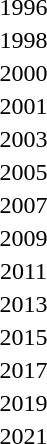<table>
<tr>
<td align=center>1996</td>
<td></td>
<td></td>
<td></td>
</tr>
<tr>
<td align=center>1998</td>
<td></td>
<td></td>
<td></td>
</tr>
<tr>
<td align=center>2000</td>
<td></td>
<td></td>
<td></td>
</tr>
<tr>
<td align=center>2001</td>
<td></td>
<td></td>
<td></td>
</tr>
<tr>
<td align=center>2003</td>
<td></td>
<td></td>
<td></td>
</tr>
<tr>
<td align=center>2005</td>
<td></td>
<td></td>
<td></td>
</tr>
<tr>
<td align=center>2007</td>
<td></td>
<td></td>
<td></td>
</tr>
<tr>
<td align=center>2009</td>
<td></td>
<td></td>
<td></td>
</tr>
<tr>
<td align=center>2011</td>
<td></td>
<td></td>
<td></td>
</tr>
<tr>
<td align=center>2013</td>
<td></td>
<td></td>
<td></td>
</tr>
<tr>
<td align=center>2015</td>
<td></td>
<td></td>
<td></td>
</tr>
<tr>
<td align=center>2017</td>
<td></td>
<td></td>
<td></td>
</tr>
<tr>
<td align=center>2019</td>
<td></td>
<td></td>
<td></td>
</tr>
<tr>
<td align=center>2021</td>
<td></td>
<td></td>
<td></td>
</tr>
</table>
